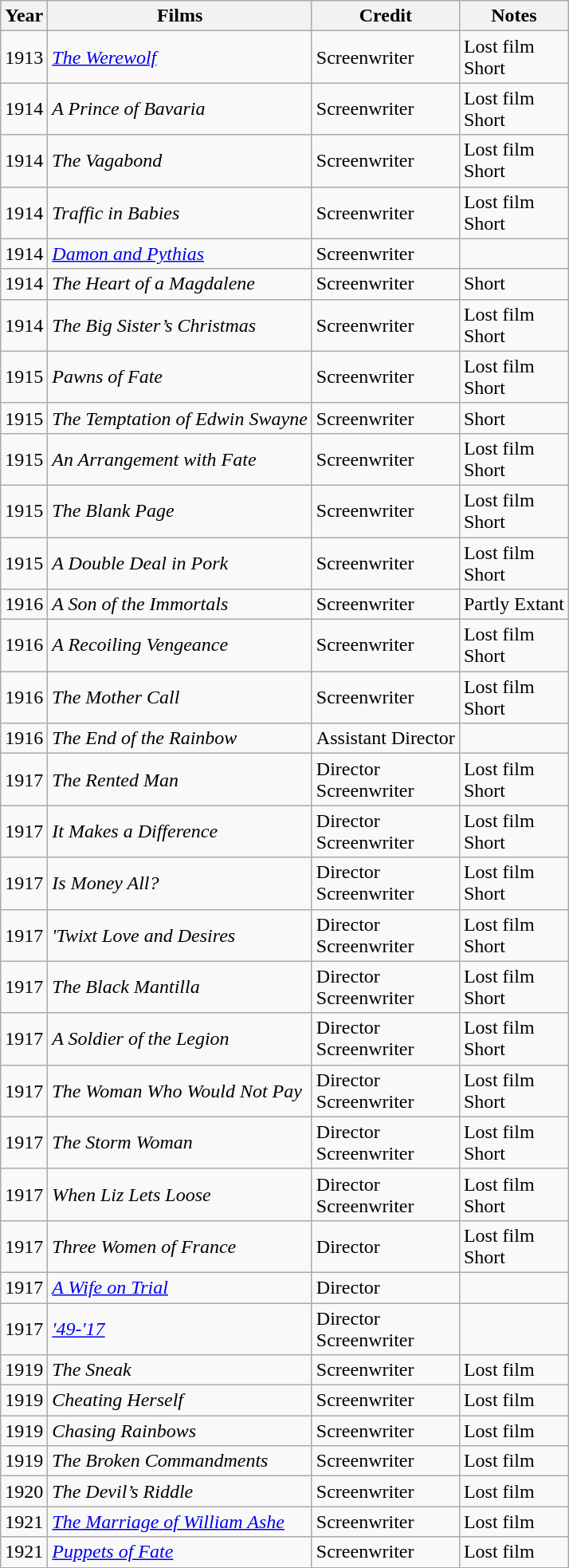<table class="wikitable sortable">
<tr>
<th>Year</th>
<th>Films</th>
<th class="unsortable">Credit</th>
<th class="unsortable">Notes</th>
</tr>
<tr>
<td>1913</td>
<td><em><a href='#'> The Werewolf</a></em></td>
<td>Screenwriter</td>
<td>Lost film<br>Short</td>
</tr>
<tr>
<td>1914</td>
<td><em>A Prince of Bavaria</em></td>
<td>Screenwriter</td>
<td>Lost film<br>Short</td>
</tr>
<tr>
<td>1914</td>
<td><em>The Vagabond</em></td>
<td>Screenwriter</td>
<td>Lost film<br>Short</td>
</tr>
<tr>
<td>1914</td>
<td><em>Traffic in Babies</em></td>
<td>Screenwriter</td>
<td>Lost film<br>Short</td>
</tr>
<tr>
<td>1914</td>
<td><em><a href='#'> Damon and Pythias</a></em></td>
<td>Screenwriter</td>
<td></td>
</tr>
<tr>
<td>1914</td>
<td><em>The Heart of a Magdalene</em></td>
<td>Screenwriter</td>
<td>Short</td>
</tr>
<tr>
<td>1914</td>
<td><em>The Big Sister’s Christmas</em></td>
<td>Screenwriter</td>
<td>Lost film<br>Short</td>
</tr>
<tr>
<td>1915</td>
<td><em>Pawns of Fate</em></td>
<td>Screenwriter</td>
<td>Lost film<br>Short</td>
</tr>
<tr>
<td>1915</td>
<td><em>The Temptation of Edwin Swayne</em></td>
<td>Screenwriter</td>
<td>Short</td>
</tr>
<tr>
<td>1915</td>
<td><em>An Arrangement with Fate</em></td>
<td>Screenwriter</td>
<td>Lost film<br>Short</td>
</tr>
<tr>
<td>1915</td>
<td><em>The Blank Page</em></td>
<td>Screenwriter</td>
<td>Lost film<br>Short</td>
</tr>
<tr>
<td>1915</td>
<td><em>A Double Deal in Pork</em></td>
<td>Screenwriter</td>
<td>Lost film<br>Short</td>
</tr>
<tr>
<td>1916</td>
<td><em>A Son of the Immortals</em></td>
<td>Screenwriter</td>
<td>Partly Extant</td>
</tr>
<tr>
<td>1916</td>
<td><em>A Recoiling Vengeance</em></td>
<td>Screenwriter</td>
<td>Lost film<br>Short</td>
</tr>
<tr>
<td>1916</td>
<td><em>The Mother Call</em></td>
<td>Screenwriter</td>
<td>Lost film<br>Short</td>
</tr>
<tr>
<td>1916</td>
<td><em>The End of the Rainbow</em></td>
<td>Assistant Director</td>
<td></td>
</tr>
<tr>
<td>1917</td>
<td><em>The Rented Man</em></td>
<td>Director<br>Screenwriter</td>
<td>Lost film<br>Short</td>
</tr>
<tr>
<td>1917</td>
<td><em>It Makes a Difference</em></td>
<td>Director<br>Screenwriter</td>
<td>Lost film<br>Short</td>
</tr>
<tr>
<td>1917</td>
<td><em>Is Money All?</em></td>
<td>Director<br>Screenwriter</td>
<td>Lost film<br>Short</td>
</tr>
<tr>
<td>1917</td>
<td><em>'Twixt Love and Desires</em></td>
<td>Director<br>Screenwriter</td>
<td>Lost film<br>Short</td>
</tr>
<tr>
<td>1917</td>
<td><em>The Black Mantilla</em></td>
<td>Director<br>Screenwriter</td>
<td>Lost film<br>Short</td>
</tr>
<tr>
<td>1917</td>
<td><em>A Soldier of the Legion</em></td>
<td>Director<br>Screenwriter</td>
<td>Lost film<br>Short</td>
</tr>
<tr>
<td>1917</td>
<td><em>The Woman Who Would Not Pay</em></td>
<td>Director<br>Screenwriter</td>
<td>Lost film<br>Short</td>
</tr>
<tr>
<td>1917</td>
<td><em>The Storm Woman</em></td>
<td>Director<br>Screenwriter</td>
<td>Lost film<br>Short</td>
</tr>
<tr>
<td>1917</td>
<td><em>When Liz Lets Loose</em></td>
<td>Director<br>Screenwriter</td>
<td>Lost film<br>Short</td>
</tr>
<tr>
<td>1917</td>
<td><em>Three Women of France</em></td>
<td>Director</td>
<td>Lost film<br>Short</td>
</tr>
<tr>
<td>1917</td>
<td><em><a href='#'>A Wife on Trial</a></em></td>
<td>Director</td>
<td></td>
</tr>
<tr>
<td>1917</td>
<td><em><a href='#'>'49-'17</a></em></td>
<td>Director<br>Screenwriter</td>
<td></td>
</tr>
<tr>
<td>1919</td>
<td><em>The Sneak</em></td>
<td>Screenwriter</td>
<td>Lost film</td>
</tr>
<tr>
<td>1919</td>
<td><em>Cheating Herself</em></td>
<td>Screenwriter</td>
<td>Lost film</td>
</tr>
<tr>
<td>1919</td>
<td><em>Chasing Rainbows</em></td>
<td>Screenwriter</td>
<td>Lost film</td>
</tr>
<tr>
<td>1919</td>
<td><em>The Broken Commandments</em></td>
<td>Screenwriter</td>
<td>Lost film</td>
</tr>
<tr>
<td>1920</td>
<td><em>The Devil’s Riddle</em></td>
<td>Screenwriter</td>
<td>Lost film</td>
</tr>
<tr>
<td>1921</td>
<td><em><a href='#'> The Marriage of William Ashe</a></em></td>
<td>Screenwriter</td>
<td>Lost film</td>
</tr>
<tr>
<td>1921</td>
<td><em><a href='#'> Puppets of Fate</a></em></td>
<td>Screenwriter</td>
<td>Lost film</td>
</tr>
</table>
